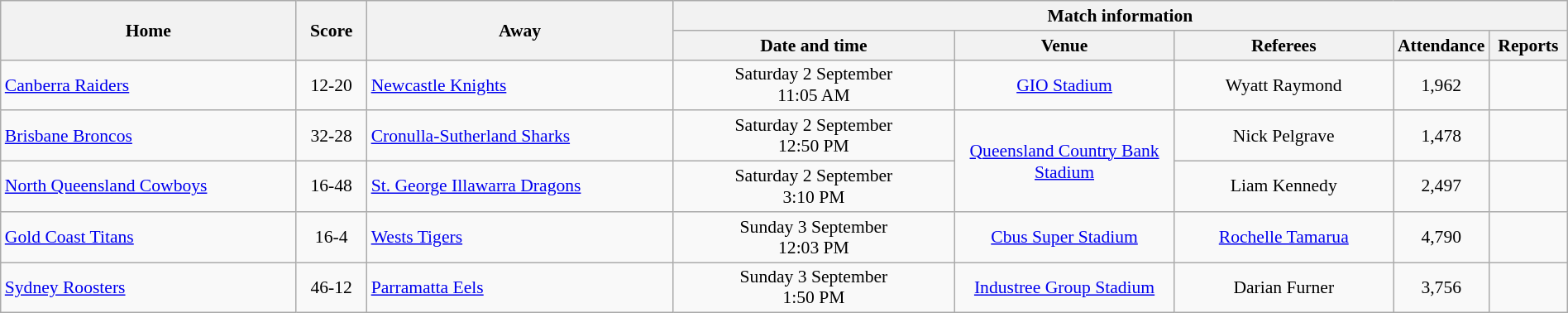<table class="wikitable" width="100%" style="border-collapse:collapse; font-size:90%; text-align:center;">
<tr>
<th rowspan="2">Home</th>
<th rowspan="2" text-align:center;>Score</th>
<th rowspan="2">Away</th>
<th colspan="6">Match information</th>
</tr>
<tr>
<th width="18%">Date and time</th>
<th width="14%">Venue</th>
<th width="14%">Referees</th>
<th width="5%">Attendance</th>
<th width="5%">Reports</th>
</tr>
<tr>
<td align="left"> <a href='#'>Canberra Raiders</a></td>
<td>12-20</td>
<td align="left"> <a href='#'>Newcastle Knights</a></td>
<td>Saturday 2 September<br>11:05 AM</td>
<td><a href='#'>GIO Stadium</a></td>
<td>Wyatt Raymond</td>
<td>1,962</td>
<td></td>
</tr>
<tr>
<td align="left"> <a href='#'>Brisbane Broncos</a></td>
<td>32-28</td>
<td align="left"> <a href='#'>Cronulla-Sutherland Sharks</a></td>
<td>Saturday 2 September<br>12:50 PM</td>
<td rowspan=2><a href='#'>Queensland Country Bank Stadium</a></td>
<td>Nick Pelgrave</td>
<td>1,478</td>
<td></td>
</tr>
<tr>
<td align="left"> <a href='#'>North Queensland Cowboys</a></td>
<td>16-48</td>
<td align="left"> <a href='#'>St. George Illawarra Dragons</a></td>
<td>Saturday 2 September<br>3:10 PM</td>
<td>Liam Kennedy</td>
<td>2,497</td>
<td></td>
</tr>
<tr>
<td align="left"> <a href='#'>Gold Coast Titans</a></td>
<td>16-4</td>
<td align="left"> <a href='#'>Wests Tigers</a></td>
<td>Sunday 3 September<br>12:03 PM </td>
<td><a href='#'>Cbus Super Stadium</a></td>
<td><a href='#'>Rochelle Tamarua</a></td>
<td>4,790</td>
<td></td>
</tr>
<tr>
<td align="left"> <a href='#'>Sydney Roosters</a></td>
<td>46-12</td>
<td align="left"> <a href='#'>Parramatta Eels</a></td>
<td>Sunday 3 September<br>1:50 PM</td>
<td><a href='#'>Industree Group Stadium</a></td>
<td>Darian Furner</td>
<td>3,756</td>
<td></td>
</tr>
</table>
